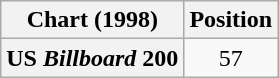<table class="wikitable plainrowheaders" style="text-align:center">
<tr>
<th scope="col">Chart (1998)</th>
<th scope="col">Position</th>
</tr>
<tr>
<th scope="row">US <em>Billboard</em> 200</th>
<td>57</td>
</tr>
</table>
